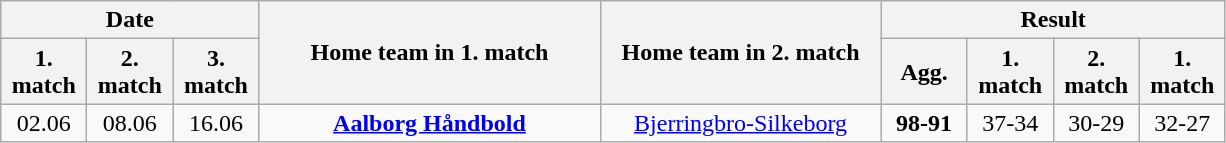<table class="wikitable" style="text-align:center; margin-left:1em;">
<tr>
<th colspan="3">Date</th>
<th rowspan="2" style="width:220px;">Home team in 1. match</th>
<th rowspan="2" style="width:180px;">Home team in 2. match</th>
<th colspan="4">Result</th>
</tr>
<tr>
<th style="width:50px;">1. match</th>
<th style="width:50px;">2. match</th>
<th style="width:50px;">3. match</th>
<th style="width:50px;">Agg.</th>
<th style="width:50px;">1. match</th>
<th style="width:50px;">2. match</th>
<th style="width:50px;">1. match</th>
</tr>
<tr>
<td>02.06</td>
<td>08.06</td>
<td>16.06</td>
<td><strong><a href='#'>Aalborg Håndbold</a></strong></td>
<td><a href='#'>Bjerringbro-Silkeborg</a></td>
<td><strong>98-91</strong></td>
<td>37-34</td>
<td>30-29</td>
<td>32-27</td>
</tr>
</table>
